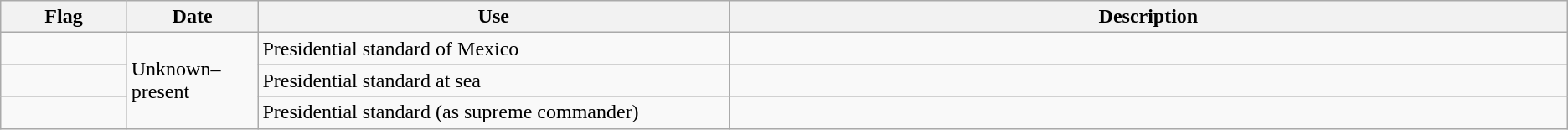<table class="wikitable">
<tr>
<th width="100">Flag</th>
<th width="100">Date</th>
<th width="400">Use</th>
<th width="725">Description</th>
</tr>
<tr>
<td></td>
<td rowspan="3">Unknown–present</td>
<td>Presidential standard of Mexico</td>
<td></td>
</tr>
<tr>
<td></td>
<td>Presidential standard at sea</td>
<td></td>
</tr>
<tr>
<td></td>
<td>Presidential standard (as supreme commander)</td>
<td></td>
</tr>
</table>
